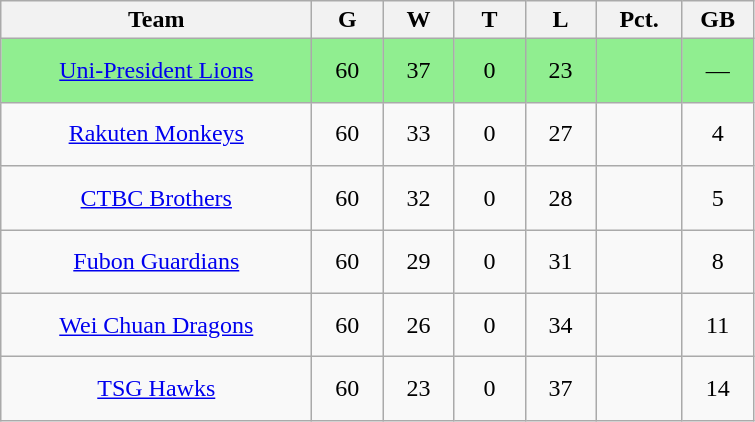<table class = "wikitable" style = "text-align:center">
<tr>
<th width = 200>Team</th>
<th width = 40>G</th>
<th width = 40>W</th>
<th width = 40>T</th>
<th width = 40>L</th>
<th width = 50>Pct.</th>
<th width = 40>GB</th>
</tr>
<tr style = "background:lightgreen;">
<td height = 35><a href='#'>Uni-President Lions</a></td>
<td>60</td>
<td>37</td>
<td>0</td>
<td>23</td>
<td></td>
<td>—</td>
</tr>
<tr>
<td height = 35><a href='#'>Rakuten Monkeys</a></td>
<td>60</td>
<td>33</td>
<td>0</td>
<td>27</td>
<td></td>
<td>4</td>
</tr>
<tr>
<td height = 35><a href='#'>CTBC Brothers</a></td>
<td>60</td>
<td>32</td>
<td>0</td>
<td>28</td>
<td></td>
<td>5</td>
</tr>
<tr>
<td height = 35><a href='#'>Fubon Guardians</a></td>
<td>60</td>
<td>29</td>
<td>0</td>
<td>31</td>
<td></td>
<td>8</td>
</tr>
<tr>
<td height = 35><a href='#'>Wei Chuan Dragons</a></td>
<td>60</td>
<td>26</td>
<td>0</td>
<td>34</td>
<td></td>
<td>11</td>
</tr>
<tr>
<td height = 35><a href='#'>TSG Hawks</a></td>
<td>60</td>
<td>23</td>
<td>0</td>
<td>37</td>
<td></td>
<td>14</td>
</tr>
</table>
